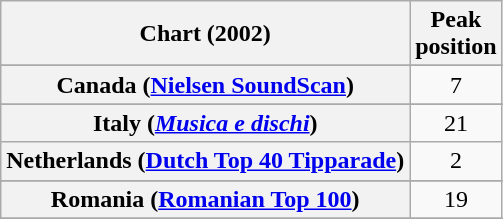<table class="wikitable sortable plainrowheaders">
<tr>
<th>Chart (2002)</th>
<th>Peak<br>position</th>
</tr>
<tr>
</tr>
<tr>
</tr>
<tr>
</tr>
<tr>
<th scope="row">Canada (<a href='#'>Nielsen SoundScan</a>)</th>
<td align="center">7</td>
</tr>
<tr>
</tr>
<tr>
</tr>
<tr>
<th scope="row">Italy (<em><a href='#'>Musica e dischi</a></em>)</th>
<td align="center">21</td>
</tr>
<tr>
<th scope="row">Netherlands (<a href='#'>Dutch Top 40 Tipparade</a>)</th>
<td align="center">2</td>
</tr>
<tr>
</tr>
<tr>
</tr>
<tr>
<th scope="row">Romania (<a href='#'>Romanian Top 100</a>)</th>
<td align="center">19</td>
</tr>
<tr>
</tr>
<tr>
</tr>
<tr>
</tr>
<tr>
</tr>
<tr>
</tr>
<tr>
</tr>
<tr>
</tr>
<tr>
</tr>
<tr>
</tr>
</table>
